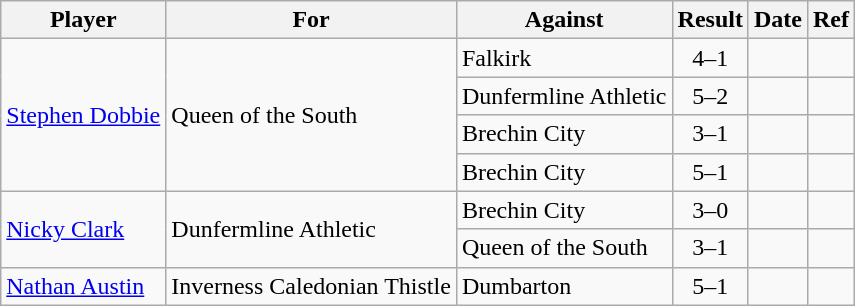<table class="wikitable">
<tr>
<th>Player</th>
<th>For</th>
<th>Against</th>
<th style="text-align:center">Result</th>
<th>Date</th>
<th>Ref</th>
</tr>
<tr>
<td rowspan="4"> <a href='#'>Stephen Dobbie</a></td>
<td rowspan="4">Queen of the South</td>
<td>Falkirk</td>
<td style="text-align:center;">4–1</td>
<td></td>
<td></td>
</tr>
<tr>
<td>Dunfermline Athletic</td>
<td style="text-align:center;">5–2</td>
<td></td>
<td></td>
</tr>
<tr>
<td>Brechin City</td>
<td style="text-align:center;">3–1</td>
<td></td>
<td></td>
</tr>
<tr>
<td>Brechin City</td>
<td style="text-align:center;">5–1</td>
<td></td>
<td></td>
</tr>
<tr>
<td rowspan="2"> <a href='#'>Nicky Clark</a></td>
<td rowspan="2">Dunfermline Athletic</td>
<td>Brechin City</td>
<td style="text-align:center;">3–0</td>
<td></td>
<td></td>
</tr>
<tr>
<td>Queen of the South</td>
<td style="text-align:center;">3–1</td>
<td></td>
<td></td>
</tr>
<tr>
<td> <a href='#'>Nathan Austin</a></td>
<td>Inverness Caledonian Thistle</td>
<td>Dumbarton</td>
<td style="text-align:center;">5–1</td>
<td></td>
<td></td>
</tr>
</table>
